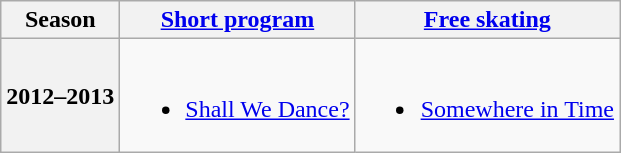<table class=wikitable style=text-align:center>
<tr>
<th>Season</th>
<th><a href='#'>Short program</a></th>
<th><a href='#'>Free skating</a></th>
</tr>
<tr>
<th>2012–2013 <br> </th>
<td><br><ul><li><a href='#'>Shall We Dance?</a> <br></li></ul></td>
<td><br><ul><li><a href='#'>Somewhere in Time</a> <br></li></ul></td>
</tr>
</table>
